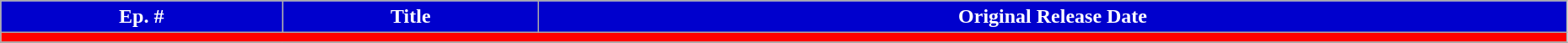<table class="wikitable plainrowheaders" width="98%">
<tr>
<th style="background: #0000CD; color: #FFF;">Ep. #</th>
<th style="background: #0000CD; color: #FFF;">Title</th>
<th style="background: #0000CD; color: #FFF;">Original Release Date</th>
</tr>
<tr>
<td colspan="7" bgcolor="#FF0000"></td>
</tr>
<tr>
</tr>
</table>
